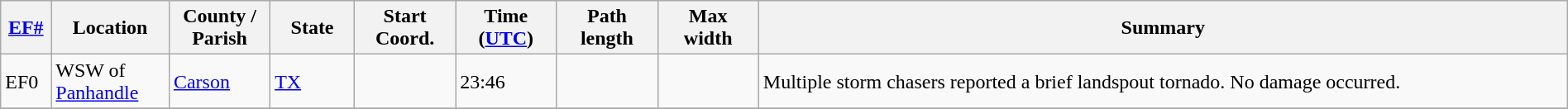<table class="wikitable sortable" style="width:100%;">
<tr>
<th scope="col"  style="width:3%; text-align:center;"><a href='#'>EF#</a></th>
<th scope="col"  style="width:7%; text-align:center;" class="unsortable">Location</th>
<th scope="col"  style="width:6%; text-align:center;" class="unsortable">County / Parish</th>
<th scope="col"  style="width:5%; text-align:center;">State</th>
<th scope="col"  style="width:6%; text-align:center;">Start Coord.</th>
<th scope="col"  style="width:6%; text-align:center;">Time (<a href='#'>UTC</a>)</th>
<th scope="col"  style="width:6%; text-align:center;">Path length</th>
<th scope="col"  style="width:6%; text-align:center;">Max width</th>
<th scope="col" class="unsortable" style="width:48%; text-align:center;">Summary</th>
</tr>
<tr>
<td bgcolor=>EF0</td>
<td>WSW of <a href='#'>Panhandle</a></td>
<td><a href='#'>Carson</a></td>
<td><a href='#'>TX</a></td>
<td></td>
<td>23:46</td>
<td></td>
<td></td>
<td>Multiple storm chasers reported a brief landspout tornado. No damage occurred.</td>
</tr>
<tr>
</tr>
</table>
